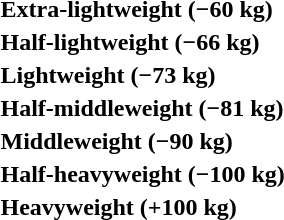<table>
<tr>
<th rowspan=2 style="text-align:left;">Extra-lightweight (−60 kg)</th>
<td rowspan=2></td>
<td rowspan=2></td>
<td></td>
</tr>
<tr>
<td></td>
</tr>
<tr>
<th rowspan=2 style="text-align:left;">Half-lightweight (−66 kg)</th>
<td rowspan=2></td>
<td rowspan=2></td>
<td></td>
</tr>
<tr>
<td></td>
</tr>
<tr>
<th rowspan=2 style="text-align:left;">Lightweight (−73 kg)</th>
<td rowspan=2></td>
<td rowspan=2></td>
<td></td>
</tr>
<tr>
<td></td>
</tr>
<tr>
<th rowspan=2 style="text-align:left;">Half-middleweight (−81 kg)</th>
<td rowspan=2></td>
<td rowspan=2></td>
<td></td>
</tr>
<tr>
<td></td>
</tr>
<tr>
<th rowspan=2 style="text-align:left;">Middleweight (−90 kg)</th>
<td rowspan=2></td>
<td rowspan=2></td>
<td></td>
</tr>
<tr>
<td></td>
</tr>
<tr>
<th rowspan=2 style="text-align:left;">Half-heavyweight (−100 kg)</th>
<td rowspan=2></td>
<td rowspan=2></td>
<td></td>
</tr>
<tr>
<td></td>
</tr>
<tr>
<th rowspan=2 style="text-align:left;">Heavyweight (+100 kg)</th>
<td rowspan=2></td>
<td rowspan=2></td>
<td></td>
</tr>
<tr>
<td></td>
</tr>
</table>
